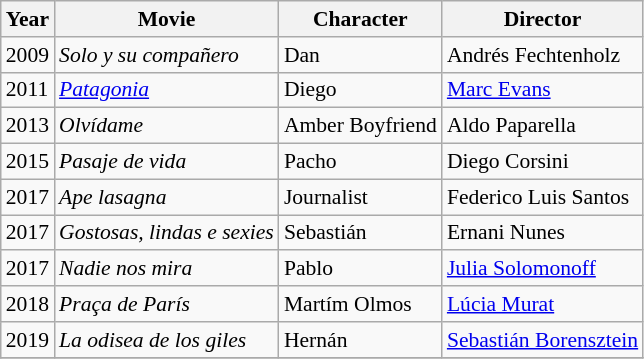<table class="wikitable" style="font-size: 90%;">
<tr>
<th>Year</th>
<th>Movie</th>
<th>Character</th>
<th>Director</th>
</tr>
<tr>
<td>2009</td>
<td><em>Solo y su compañero</em></td>
<td>Dan</td>
<td>Andrés Fechtenholz</td>
</tr>
<tr>
<td>2011</td>
<td><a href='#'><em>Patagonia</em></a></td>
<td>Diego</td>
<td><a href='#'>Marc Evans</a></td>
</tr>
<tr>
<td>2013</td>
<td><em>Olvídame</em></td>
<td>Amber Boyfriend</td>
<td>Aldo Paparella</td>
</tr>
<tr>
<td>2015</td>
<td><em>Pasaje de vida</em></td>
<td>Pacho</td>
<td>Diego Corsini</td>
</tr>
<tr>
<td>2017</td>
<td><em>Ape lasagna</em></td>
<td>Journalist</td>
<td>Federico Luis Santos</td>
</tr>
<tr>
<td>2017</td>
<td><em>Gostosas, lindas e sexies</em></td>
<td>Sebastián</td>
<td>Ernani Nunes</td>
</tr>
<tr>
<td>2017</td>
<td><em>Nadie nos mira</em></td>
<td>Pablo</td>
<td><a href='#'>Julia Solomonoff</a></td>
</tr>
<tr>
<td>2018</td>
<td><em>Praça de París</em></td>
<td>Martím Olmos</td>
<td><a href='#'>Lúcia Murat</a></td>
</tr>
<tr>
<td>2019</td>
<td><em>La odisea de los giles</em></td>
<td>Hernán</td>
<td><a href='#'>Sebastián Borensztein</a></td>
</tr>
<tr>
</tr>
</table>
